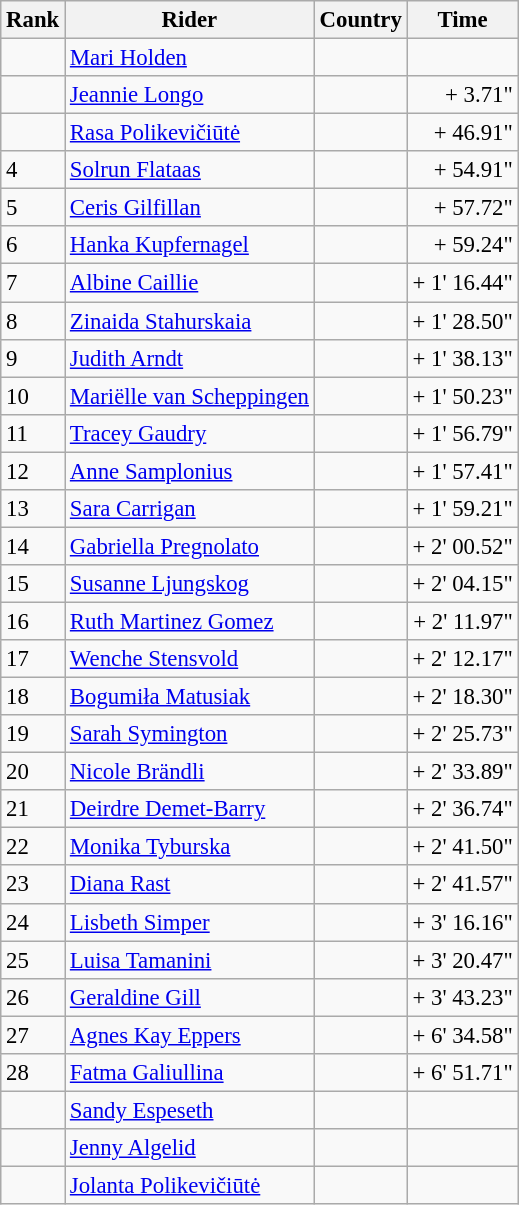<table class="wikitable" style="font-size:95%; text-align:left;">
<tr>
<th>Rank</th>
<th>Rider</th>
<th>Country</th>
<th>Time</th>
</tr>
<tr>
<td></td>
<td><a href='#'>Mari Holden</a></td>
<td></td>
<td></td>
</tr>
<tr>
<td></td>
<td><a href='#'>Jeannie Longo</a></td>
<td></td>
<td align="right">+ 3.71"</td>
</tr>
<tr>
<td></td>
<td><a href='#'>Rasa Polikevičiūtė</a></td>
<td></td>
<td align="right">+ 46.91"</td>
</tr>
<tr>
<td>4</td>
<td><a href='#'>Solrun Flataas</a></td>
<td></td>
<td align="right">+ 54.91"</td>
</tr>
<tr>
<td>5</td>
<td><a href='#'>Ceris Gilfillan</a></td>
<td></td>
<td align="right">+ 57.72"</td>
</tr>
<tr>
<td>6</td>
<td><a href='#'>Hanka Kupfernagel</a></td>
<td></td>
<td align="right">+ 59.24"</td>
</tr>
<tr>
<td>7</td>
<td><a href='#'>Albine Caillie</a></td>
<td></td>
<td align="right">+ 1' 16.44"</td>
</tr>
<tr>
<td>8</td>
<td><a href='#'>Zinaida Stahurskaia</a></td>
<td></td>
<td align="right">+ 1' 28.50"</td>
</tr>
<tr>
<td>9</td>
<td><a href='#'>Judith Arndt</a></td>
<td></td>
<td align="right">+ 1' 38.13"</td>
</tr>
<tr>
<td>10</td>
<td><a href='#'>Mariëlle van Scheppingen</a></td>
<td></td>
<td align="right">+ 1' 50.23"</td>
</tr>
<tr>
<td>11</td>
<td><a href='#'>Tracey Gaudry</a></td>
<td></td>
<td align="right">+ 1' 56.79"</td>
</tr>
<tr>
<td>12</td>
<td><a href='#'>Anne Samplonius</a></td>
<td></td>
<td align="right">+ 1' 57.41"</td>
</tr>
<tr>
<td>13</td>
<td><a href='#'>Sara Carrigan</a></td>
<td></td>
<td align="right">+ 1' 59.21"</td>
</tr>
<tr>
<td>14</td>
<td><a href='#'>Gabriella Pregnolato</a></td>
<td></td>
<td align="right">+ 2' 00.52"</td>
</tr>
<tr>
<td>15</td>
<td><a href='#'>Susanne Ljungskog</a></td>
<td></td>
<td align="right">+ 2' 04.15"</td>
</tr>
<tr>
<td>16</td>
<td><a href='#'>Ruth Martinez Gomez</a></td>
<td></td>
<td align="right">+ 2' 11.97"</td>
</tr>
<tr>
<td>17</td>
<td><a href='#'>Wenche Stensvold</a></td>
<td></td>
<td align="right">+ 2' 12.17"</td>
</tr>
<tr>
<td>18</td>
<td><a href='#'>Bogumiła Matusiak</a></td>
<td></td>
<td align="right">+ 2' 18.30"</td>
</tr>
<tr>
<td>19</td>
<td><a href='#'>Sarah Symington</a></td>
<td></td>
<td align="right">+ 2' 25.73"</td>
</tr>
<tr>
<td>20</td>
<td><a href='#'>Nicole Brändli</a></td>
<td></td>
<td align="right">+ 2' 33.89"</td>
</tr>
<tr>
<td>21</td>
<td><a href='#'>Deirdre Demet-Barry</a></td>
<td></td>
<td align="right">+ 2' 36.74"</td>
</tr>
<tr>
<td>22</td>
<td><a href='#'>Monika Tyburska</a></td>
<td></td>
<td align="right">+ 2' 41.50"</td>
</tr>
<tr>
<td>23</td>
<td><a href='#'>Diana Rast</a></td>
<td></td>
<td align="right">+ 2' 41.57"</td>
</tr>
<tr>
<td>24</td>
<td><a href='#'>Lisbeth Simper</a></td>
<td></td>
<td align="right">+ 3' 16.16"</td>
</tr>
<tr>
<td>25</td>
<td><a href='#'>Luisa Tamanini</a></td>
<td></td>
<td align="right">+ 3' 20.47"</td>
</tr>
<tr>
<td>26</td>
<td><a href='#'>Geraldine Gill</a></td>
<td></td>
<td align="right">+ 3' 43.23"</td>
</tr>
<tr>
<td>27</td>
<td><a href='#'>Agnes Kay Eppers</a></td>
<td></td>
<td align="right">+ 6' 34.58"</td>
</tr>
<tr>
<td>28</td>
<td><a href='#'>Fatma Galiullina</a></td>
<td></td>
<td align="right">+ 6' 51.71"</td>
</tr>
<tr>
<td></td>
<td><a href='#'>Sandy Espeseth</a></td>
<td></td>
<td></td>
</tr>
<tr>
<td></td>
<td><a href='#'>Jenny Algelid</a></td>
<td></td>
<td></td>
</tr>
<tr>
<td></td>
<td><a href='#'>Jolanta Polikevičiūtė</a></td>
<td></td>
<td></td>
</tr>
</table>
